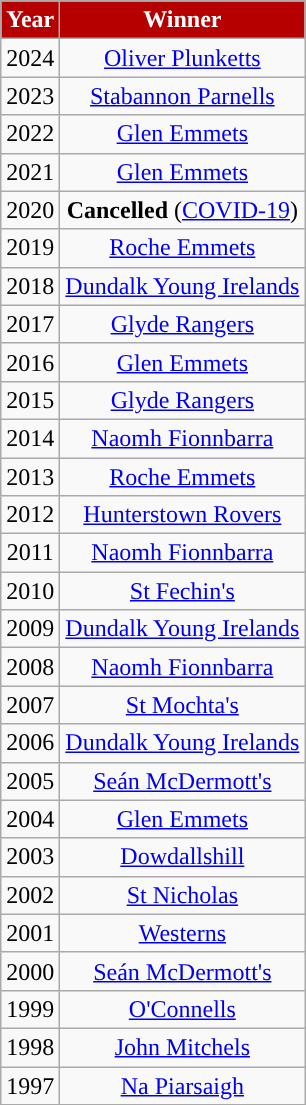<table class="wikitable" style="text-align:center;">
<tr>
<th style="background:#B60000;color:white">Year</th>
<th style="background:#B60000;color:white">Winner</th>
</tr>
<tr>
<td>2024</td>
<td><a href='#'>Oliver Plunketts</a></td>
</tr>
<tr>
<td>2023</td>
<td><a href='#'>Stabannon Parnells</a></td>
</tr>
<tr>
<td>2022</td>
<td><a href='#'>Glen Emmets</a></td>
</tr>
<tr>
<td>2021</td>
<td><a href='#'>Glen Emmets</a></td>
</tr>
<tr>
<td>2020</td>
<td ! colspan=5 align=center><strong>Cancelled</strong> (<a href='#'>COVID-19</a>)</td>
</tr>
<tr>
<td>2019</td>
<td><a href='#'>Roche Emmets</a></td>
</tr>
<tr>
<td>2018</td>
<td><a href='#'>Dundalk Young Irelands</a></td>
</tr>
<tr>
<td>2017</td>
<td><a href='#'>Glyde Rangers</a></td>
</tr>
<tr>
<td>2016</td>
<td><a href='#'>Glen Emmets</a></td>
</tr>
<tr>
<td>2015</td>
<td><a href='#'>Glyde Rangers</a></td>
</tr>
<tr>
<td>2014</td>
<td><a href='#'>Naomh Fionnbarra</a></td>
</tr>
<tr>
<td>2013</td>
<td><a href='#'>Roche Emmets</a></td>
</tr>
<tr>
<td>2012</td>
<td><a href='#'>Hunterstown Rovers</a></td>
</tr>
<tr>
<td>2011</td>
<td><a href='#'>Naomh Fionnbarra</a></td>
</tr>
<tr>
<td>2010</td>
<td><a href='#'>St Fechin's</a></td>
</tr>
<tr>
<td>2009</td>
<td><a href='#'>Dundalk Young Irelands</a></td>
</tr>
<tr>
<td>2008</td>
<td><a href='#'>Naomh Fionnbarra</a></td>
</tr>
<tr>
<td>2007</td>
<td><a href='#'>St Mochta's</a></td>
</tr>
<tr>
<td>2006</td>
<td><a href='#'>Dundalk Young Irelands</a></td>
</tr>
<tr>
<td>2005</td>
<td><a href='#'>Seán McDermott's</a></td>
</tr>
<tr>
<td>2004</td>
<td><a href='#'>Glen Emmets</a></td>
</tr>
<tr>
<td>2003</td>
<td><a href='#'>Dowdallshill</a></td>
</tr>
<tr>
<td>2002</td>
<td><a href='#'>St Nicholas</a></td>
</tr>
<tr>
<td>2001</td>
<td><a href='#'>Westerns</a></td>
</tr>
<tr>
<td>2000</td>
<td><a href='#'>Seán McDermott's</a></td>
</tr>
<tr>
<td>1999</td>
<td><a href='#'>O'Connells</a></td>
</tr>
<tr>
<td>1998</td>
<td><a href='#'>John Mitchels</a></td>
</tr>
<tr>
<td>1997</td>
<td><a href='#'>Na Piarsaigh</a></td>
</tr>
<tr>
</tr>
</table>
